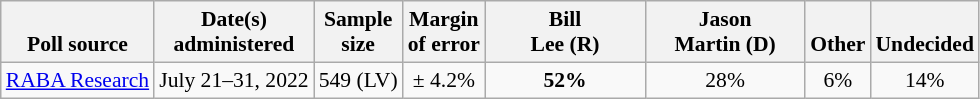<table class="wikitable" style="font-size:90%;text-align:center;">
<tr style="vertical-align:bottom">
<th>Poll source</th>
<th>Date(s)<br>administered</th>
<th>Sample<br>size</th>
<th>Margin<br>of error</th>
<th style="width:100px;">Bill<br>Lee (R)</th>
<th style="width:100px;">Jason<br>Martin (D)</th>
<th>Other</th>
<th>Undecided</th>
</tr>
<tr>
<td style="text-align:left;"><a href='#'>RABA Research</a></td>
<td>July 21–31, 2022</td>
<td>549 (LV)</td>
<td>± 4.2%</td>
<td><strong>52%</strong></td>
<td>28%</td>
<td>6%</td>
<td>14%</td>
</tr>
</table>
